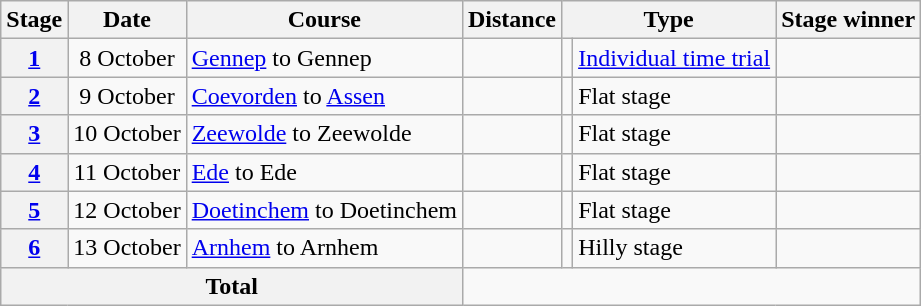<table class="wikitable">
<tr>
<th scope="col">Stage</th>
<th scope="col">Date</th>
<th scope="col">Course</th>
<th scope="col">Distance</th>
<th colspan="2" scope="col">Type</th>
<th scope="col">Stage winner</th>
</tr>
<tr>
<th scope="row" style="text-align:center;"><a href='#'>1</a></th>
<td style="text-align:center;">8 October</td>
<td><a href='#'>Gennep</a> to Gennep</td>
<td style="text-align:center;"></td>
<td></td>
<td><a href='#'>Individual time trial</a></td>
<td></td>
</tr>
<tr>
<th scope="row" style="text-align:center;"><a href='#'>2</a></th>
<td style="text-align:center;">9 October</td>
<td><a href='#'>Coevorden</a> to <a href='#'>Assen</a></td>
<td style="text-align:center;"></td>
<td></td>
<td>Flat stage</td>
<td></td>
</tr>
<tr>
<th scope="row" style="text-align:center;"><a href='#'>3</a></th>
<td style="text-align:center;">10 October</td>
<td><a href='#'>Zeewolde</a> to Zeewolde</td>
<td style="text-align:center;"></td>
<td></td>
<td>Flat stage</td>
<td></td>
</tr>
<tr>
<th scope="row" style="text-align:center;"><a href='#'>4</a></th>
<td style="text-align:center;">11 October</td>
<td><a href='#'>Ede</a> to Ede</td>
<td style="text-align:center;"></td>
<td></td>
<td>Flat stage</td>
<td></td>
</tr>
<tr>
<th scope="row" style="text-align:center;"><a href='#'>5</a></th>
<td style="text-align:center;">12 October</td>
<td><a href='#'>Doetinchem</a> to Doetinchem</td>
<td style="text-align:center;"></td>
<td></td>
<td>Flat stage</td>
<td></td>
</tr>
<tr>
<th scope="row" style="text-align:center;"><a href='#'>6</a></th>
<td style="text-align:center;">13 October</td>
<td><a href='#'>Arnhem</a> to Arnhem</td>
<td style="text-align:center;"></td>
<td></td>
<td>Hilly stage</td>
<td></td>
</tr>
<tr>
<th colspan="3">Total</th>
<td colspan="4" style="text-align:center;"></td>
</tr>
</table>
